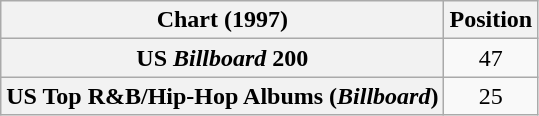<table class="wikitable sortable plainrowheaders" style="text-align:center">
<tr>
<th scope="col">Chart (1997)</th>
<th scope="col">Position</th>
</tr>
<tr>
<th scope="row">US <em>Billboard</em> 200</th>
<td>47</td>
</tr>
<tr>
<th scope="row">US Top R&B/Hip-Hop Albums (<em>Billboard</em>)</th>
<td>25</td>
</tr>
</table>
